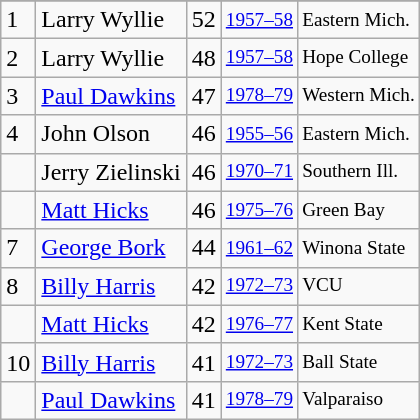<table class="wikitable">
<tr>
</tr>
<tr>
<td>1</td>
<td>Larry Wyllie</td>
<td>52</td>
<td style="font-size:80%;"><a href='#'>1957–58</a></td>
<td style="font-size:80%;">Eastern Mich.</td>
</tr>
<tr>
<td>2</td>
<td>Larry Wyllie</td>
<td>48</td>
<td style="font-size:80%;"><a href='#'>1957–58</a></td>
<td style="font-size:80%;">Hope College</td>
</tr>
<tr>
<td>3</td>
<td><a href='#'>Paul Dawkins</a></td>
<td>47</td>
<td style="font-size:80%;"><a href='#'>1978–79</a></td>
<td style="font-size:80%;">Western Mich.</td>
</tr>
<tr>
<td>4</td>
<td>John Olson</td>
<td>46</td>
<td style="font-size:80%;"><a href='#'>1955–56</a></td>
<td style="font-size:80%;">Eastern Mich.</td>
</tr>
<tr>
<td></td>
<td>Jerry Zielinski</td>
<td>46</td>
<td style="font-size:80%;"><a href='#'>1970–71</a></td>
<td style="font-size:80%;">Southern Ill.</td>
</tr>
<tr>
<td></td>
<td><a href='#'>Matt Hicks</a></td>
<td>46</td>
<td style="font-size:80%;"><a href='#'>1975–76</a></td>
<td style="font-size:80%;">Green Bay</td>
</tr>
<tr>
<td>7</td>
<td><a href='#'>George Bork</a></td>
<td>44</td>
<td style="font-size:80%;"><a href='#'>1961–62</a></td>
<td style="font-size:80%;">Winona State</td>
</tr>
<tr>
<td>8</td>
<td><a href='#'>Billy Harris</a></td>
<td>42</td>
<td style="font-size:80%;"><a href='#'>1972–73</a></td>
<td style="font-size:80%;">VCU</td>
</tr>
<tr>
<td></td>
<td><a href='#'>Matt Hicks</a></td>
<td>42</td>
<td style="font-size:80%;"><a href='#'>1976–77</a></td>
<td style="font-size:80%;">Kent State</td>
</tr>
<tr>
<td>10</td>
<td><a href='#'>Billy Harris</a></td>
<td>41</td>
<td style="font-size:80%;"><a href='#'>1972–73</a></td>
<td style="font-size:80%;">Ball State</td>
</tr>
<tr>
<td></td>
<td><a href='#'>Paul Dawkins</a></td>
<td>41</td>
<td style="font-size:80%;"><a href='#'>1978–79</a></td>
<td style="font-size:80%;">Valparaiso</td>
</tr>
</table>
